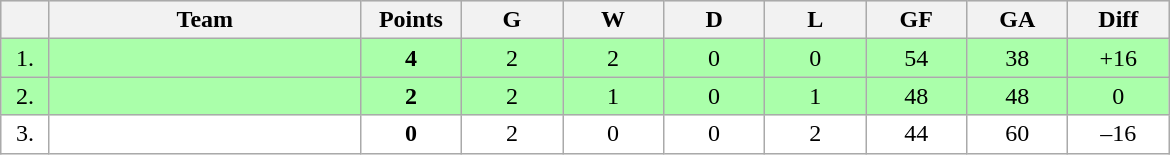<table class=wikitable style="text-align:center">
<tr bgcolor="#DCDCDC">
<th width="25"></th>
<th width="200">Team</th>
<th width="60">Points</th>
<th width="60">G</th>
<th width="60">W</th>
<th width="60">D</th>
<th width="60">L</th>
<th width="60">GF</th>
<th width="60">GA</th>
<th width="60">Diff</th>
</tr>
<tr bgcolor=#AAFFAA>
<td>1.</td>
<td align=left></td>
<td><strong>4</strong></td>
<td>2</td>
<td>2</td>
<td>0</td>
<td>0</td>
<td>54</td>
<td>38</td>
<td>+16</td>
</tr>
<tr bgcolor=#AAFFAA>
<td>2.</td>
<td align=left></td>
<td><strong>2</strong></td>
<td>2</td>
<td>1</td>
<td>0</td>
<td>1</td>
<td>48</td>
<td>48</td>
<td>0</td>
</tr>
<tr bgcolor=#FFFFFF>
<td>3.</td>
<td align=left></td>
<td><strong>0</strong></td>
<td>2</td>
<td>0</td>
<td>0</td>
<td>2</td>
<td>44</td>
<td>60</td>
<td>–16</td>
</tr>
</table>
